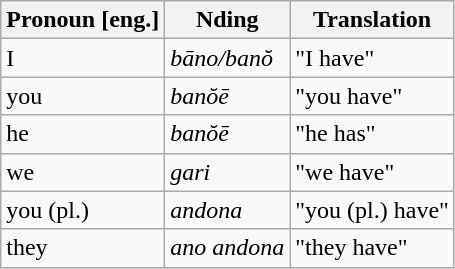<table class="wikitable">
<tr>
<th>Pronoun [eng.]</th>
<th>Nding</th>
<th>Translation</th>
</tr>
<tr>
<td>I</td>
<td><em>bāno/banŏ</em></td>
<td>"I have"</td>
</tr>
<tr>
<td>you</td>
<td><em>banŏē</em></td>
<td>"you have"</td>
</tr>
<tr>
<td>he</td>
<td><em>banŏē</em></td>
<td>"he has"</td>
</tr>
<tr>
<td>we</td>
<td><em>gari</em></td>
<td>"we have"</td>
</tr>
<tr>
<td>you (pl.)</td>
<td><em>andona</em></td>
<td>"you (pl.) have"</td>
</tr>
<tr>
<td>they</td>
<td><em>ano</em> <em>andona</em></td>
<td>"they have"</td>
</tr>
</table>
